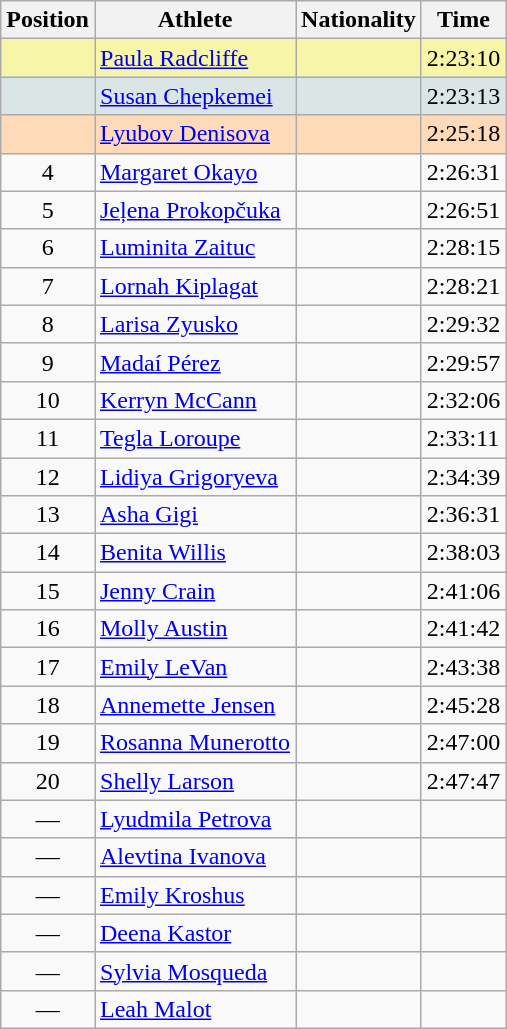<table class="wikitable sortable">
<tr>
<th>Position</th>
<th>Athlete</th>
<th>Nationality</th>
<th>Time</th>
</tr>
<tr bgcolor=#F7F6A8>
<td align=center></td>
<td><a href='#'>Paula Radcliffe</a></td>
<td></td>
<td>2:23:10</td>
</tr>
<tr bgcolor=#DCE5E5>
<td align=center></td>
<td><a href='#'>Susan Chepkemei</a></td>
<td></td>
<td>2:23:13</td>
</tr>
<tr bgcolor=#FFDAB9>
<td align=center></td>
<td><a href='#'>Lyubov Denisova</a></td>
<td></td>
<td>2:25:18</td>
</tr>
<tr>
<td align=center>4</td>
<td><a href='#'>Margaret Okayo</a></td>
<td></td>
<td>2:26:31</td>
</tr>
<tr>
<td align=center>5</td>
<td><a href='#'>Jeļena Prokopčuka</a></td>
<td></td>
<td>2:26:51</td>
</tr>
<tr>
<td align=center>6</td>
<td><a href='#'>Luminita Zaituc</a></td>
<td></td>
<td>2:28:15</td>
</tr>
<tr>
<td align=center>7</td>
<td><a href='#'>Lornah Kiplagat</a></td>
<td></td>
<td>2:28:21</td>
</tr>
<tr>
<td align=center>8</td>
<td><a href='#'>Larisa Zyusko</a></td>
<td></td>
<td>2:29:32</td>
</tr>
<tr>
<td align=center>9</td>
<td><a href='#'>Madaí Pérez</a></td>
<td></td>
<td>2:29:57</td>
</tr>
<tr>
<td align=center>10</td>
<td><a href='#'>Kerryn McCann</a></td>
<td></td>
<td>2:32:06</td>
</tr>
<tr>
<td align=center>11</td>
<td><a href='#'>Tegla Loroupe</a></td>
<td></td>
<td>2:33:11</td>
</tr>
<tr>
<td align=center>12</td>
<td><a href='#'>Lidiya Grigoryeva</a></td>
<td></td>
<td>2:34:39</td>
</tr>
<tr>
<td align=center>13</td>
<td><a href='#'>Asha Gigi</a></td>
<td></td>
<td>2:36:31</td>
</tr>
<tr>
<td align=center>14</td>
<td><a href='#'>Benita Willis</a></td>
<td></td>
<td>2:38:03</td>
</tr>
<tr>
<td align=center>15</td>
<td><a href='#'>Jenny Crain</a></td>
<td></td>
<td>2:41:06</td>
</tr>
<tr>
<td align=center>16</td>
<td><a href='#'>Molly Austin</a></td>
<td></td>
<td>2:41:42</td>
</tr>
<tr>
<td align=center>17</td>
<td><a href='#'>Emily LeVan</a></td>
<td></td>
<td>2:43:38</td>
</tr>
<tr>
<td align=center>18</td>
<td><a href='#'>Annemette Jensen</a></td>
<td></td>
<td>2:45:28</td>
</tr>
<tr>
<td align=center>19</td>
<td><a href='#'>Rosanna Munerotto</a></td>
<td></td>
<td>2:47:00</td>
</tr>
<tr>
<td align=center>20</td>
<td><a href='#'>Shelly Larson</a></td>
<td></td>
<td>2:47:47</td>
</tr>
<tr>
<td align=center>—</td>
<td><a href='#'>Lyudmila Petrova</a></td>
<td></td>
<td></td>
</tr>
<tr>
<td align=center>—</td>
<td><a href='#'>Alevtina Ivanova</a></td>
<td></td>
<td></td>
</tr>
<tr>
<td align=center>—</td>
<td><a href='#'>Emily Kroshus</a></td>
<td></td>
<td></td>
</tr>
<tr>
<td align=center>—</td>
<td><a href='#'>Deena Kastor</a></td>
<td></td>
<td></td>
</tr>
<tr>
<td align=center>—</td>
<td><a href='#'>Sylvia Mosqueda</a></td>
<td></td>
<td></td>
</tr>
<tr>
<td align=center>—</td>
<td><a href='#'>Leah Malot</a></td>
<td></td>
<td></td>
</tr>
</table>
